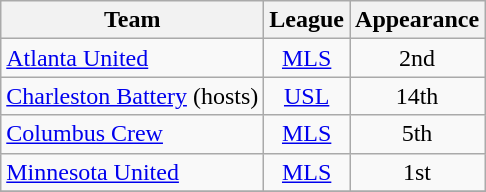<table class="wikitable sortable" style="text-align:center">
<tr>
<th>Team</th>
<th>League</th>
<th>Appearance</th>
</tr>
<tr>
<td style="text-align:left;"> <a href='#'>Atlanta United</a></td>
<td><a href='#'>MLS</a></td>
<td>2nd</td>
</tr>
<tr>
<td style="text-align:left;"> <a href='#'>Charleston Battery</a> (hosts)</td>
<td><a href='#'>USL</a></td>
<td>14th</td>
</tr>
<tr>
<td style="text-align:left;"> <a href='#'>Columbus Crew</a></td>
<td><a href='#'>MLS</a></td>
<td>5th</td>
</tr>
<tr>
<td style="text-align:left;"> <a href='#'>Minnesota United</a></td>
<td><a href='#'>MLS</a></td>
<td>1st</td>
</tr>
<tr>
</tr>
</table>
